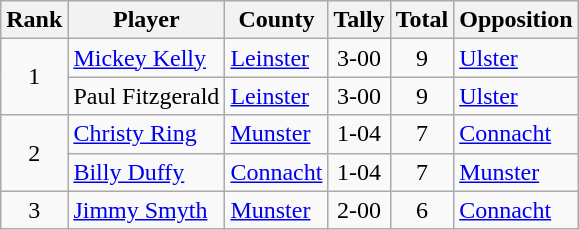<table class="wikitable">
<tr>
<th>Rank</th>
<th>Player</th>
<th>County</th>
<th>Tally</th>
<th>Total</th>
<th>Opposition</th>
</tr>
<tr>
<td rowspan=2 align=center>1</td>
<td><a href='#'>Mickey Kelly</a></td>
<td><a href='#'>Leinster</a></td>
<td align=center>3-00</td>
<td align=center>9</td>
<td><a href='#'>Ulster</a></td>
</tr>
<tr>
<td>Paul Fitzgerald</td>
<td><a href='#'>Leinster</a></td>
<td align=center>3-00</td>
<td align=center>9</td>
<td><a href='#'>Ulster</a></td>
</tr>
<tr>
<td rowspan=2 align=center>2</td>
<td><a href='#'>Christy Ring</a></td>
<td><a href='#'>Munster</a></td>
<td align=center>1-04</td>
<td align=center>7</td>
<td><a href='#'>Connacht</a></td>
</tr>
<tr>
<td><a href='#'>Billy Duffy</a></td>
<td><a href='#'>Connacht</a></td>
<td align=center>1-04</td>
<td align=center>7</td>
<td><a href='#'>Munster</a></td>
</tr>
<tr>
<td rowspan=1 align=center>3</td>
<td><a href='#'>Jimmy Smyth</a></td>
<td><a href='#'>Munster</a></td>
<td align=center>2-00</td>
<td align=center>6</td>
<td><a href='#'>Connacht</a></td>
</tr>
</table>
